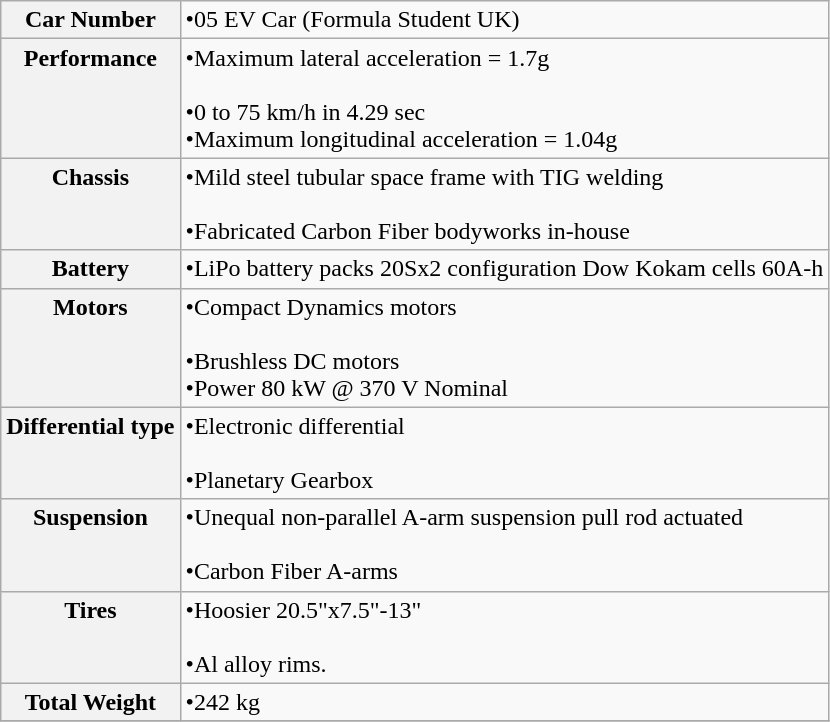<table class="wikitable">
<tr style="vertical-align: top">
<th>Car Number</th>
<td>•05 EV Car (Formula Student UK)</td>
</tr>
<tr style="vertical-align: top">
<th>Performance</th>
<td>•Maximum lateral acceleration = 1.7g <br><br>•0 to 75 km/h in 4.29 sec <br>
•Maximum longitudinal acceleration = 1.04g <br></td>
</tr>
<tr style="vertical-align: top">
<th>Chassis</th>
<td>•Mild steel tubular space frame with TIG welding <br><br>•Fabricated Carbon Fiber bodyworks in-house</td>
</tr>
<tr style="vertical-align: top">
<th>Battery</th>
<td>•LiPo battery packs 20Sx2 configuration Dow Kokam cells 60A-h<br></td>
</tr>
<tr style="vertical-align: top">
<th>Motors</th>
<td>•Compact Dynamics motors<br><br>•Brushless DC motors <br>
•Power 80 kW @ 370 V Nominal</td>
</tr>
<tr style="vertical-align: top">
<th>Differential type</th>
<td>•Electronic differential<br><br>•Planetary Gearbox</td>
</tr>
<tr style="vertical-align: top">
<th>Suspension</th>
<td>•Unequal non-parallel A-arm suspension pull rod actuated<br><br>•Carbon Fiber A-arms</td>
</tr>
<tr style="vertical-align: top">
<th>Tires</th>
<td>•Hoosier 20.5"x7.5"-13"<br><br>•Al alloy rims.</td>
</tr>
<tr style="vertical-align: top">
<th>Total Weight</th>
<td>•242 kg</td>
</tr>
<tr style="vertical-align: top">
</tr>
</table>
